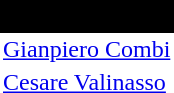<table class="toccolours" border="0" cellpadding="2" cellspacing="0" align="left" style="margin:0.5em;">
<tr>
<th colspan="2" align=center bgcolor="#000000"><span>Goalkeepers</span></th>
</tr>
<tr>
<td> <a href='#'>Gianpiero Combi</a></td>
</tr>
<tr>
<td> <a href='#'>Cesare Valinasso</a></td>
</tr>
</table>
